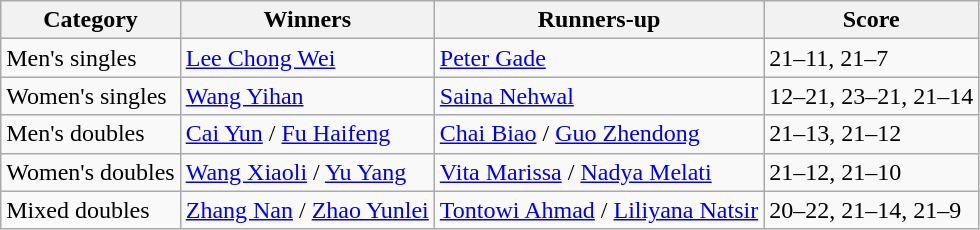<table class=wikitable style="white-space:nowrap;">
<tr>
<th>Category</th>
<th>Winners</th>
<th>Runners-up</th>
<th>Score</th>
</tr>
<tr>
<td>Men's singles</td>
<td> <a href='#'>Lee Chong Wei</a></td>
<td> <a href='#'>Peter Gade</a></td>
<td>21–11, 21–7</td>
</tr>
<tr>
<td>Women's singles</td>
<td> <a href='#'>Wang Yihan</a></td>
<td> <a href='#'>Saina Nehwal</a></td>
<td>12–21, 23–21, 21–14</td>
</tr>
<tr>
<td>Men's doubles</td>
<td> <a href='#'>Cai Yun</a> / <a href='#'>Fu Haifeng</a></td>
<td> <a href='#'>Chai Biao</a> / <a href='#'>Guo Zhendong</a></td>
<td>21–13, 21–12</td>
</tr>
<tr>
<td>Women's doubles</td>
<td> <a href='#'>Wang Xiaoli</a> / <a href='#'>Yu Yang</a></td>
<td> <a href='#'>Vita Marissa</a> / <a href='#'>Nadya Melati</a></td>
<td>21–12, 21–10</td>
</tr>
<tr>
<td>Mixed doubles</td>
<td> <a href='#'>Zhang Nan</a> / <a href='#'>Zhao Yunlei</a></td>
<td> <a href='#'>Tontowi Ahmad</a> / <a href='#'>Liliyana Natsir</a></td>
<td>20–22, 21–14, 21–9</td>
</tr>
</table>
